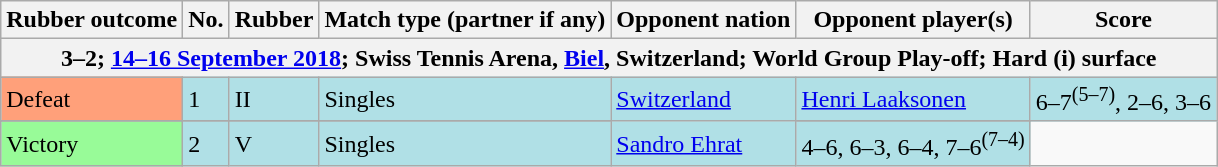<table class=wikitable>
<tr>
<th>Rubber outcome</th>
<th>No.</th>
<th>Rubber</th>
<th>Match type (partner if any)</th>
<th>Opponent nation</th>
<th>Opponent player(s)</th>
<th>Score</th>
</tr>
<tr>
<th colspan=7>3–2; <a href='#'>14–16 September 2018</a>; Swiss Tennis Arena, <a href='#'>Biel</a>, Switzerland; World Group Play-off; Hard (i) surface</th>
</tr>
<tr bgcolor=#B0E0E6>
<td bgcolor=FFA07A>Defeat</td>
<td>1</td>
<td>II</td>
<td>Singles</td>
<td rowspan=2> <a href='#'>Switzerland</a></td>
<td><a href='#'>Henri Laaksonen</a></td>
<td>6–7<sup>(5–7)</sup>, 2–6, 3–6</td>
</tr>
<tr>
</tr>
<tr bgcolor=#B0E0E6>
<td bgcolor=98FB98>Victory</td>
<td>2</td>
<td>V</td>
<td>Singles</td>
<td><a href='#'>Sandro Ehrat</a></td>
<td>4–6, 6–3, 6–4, 7–6<sup>(7–4)</sup></td>
</tr>
</table>
